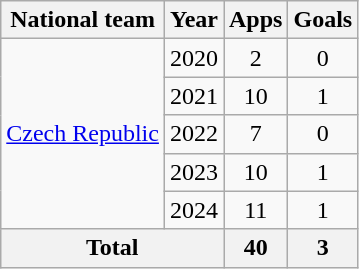<table class="wikitable" style="text-align:center">
<tr>
<th>National team</th>
<th>Year</th>
<th>Apps</th>
<th>Goals</th>
</tr>
<tr>
<td rowspan="5"><a href='#'>Czech Republic</a></td>
<td>2020</td>
<td>2</td>
<td>0</td>
</tr>
<tr>
<td>2021</td>
<td>10</td>
<td>1</td>
</tr>
<tr>
<td>2022</td>
<td>7</td>
<td>0</td>
</tr>
<tr>
<td>2023</td>
<td>10</td>
<td>1</td>
</tr>
<tr>
<td>2024</td>
<td>11</td>
<td>1</td>
</tr>
<tr>
<th colspan="2">Total</th>
<th>40</th>
<th>3</th>
</tr>
</table>
